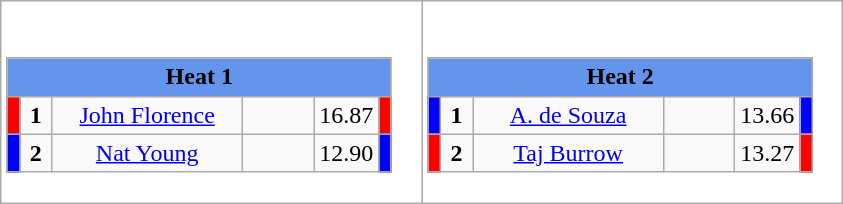<table class="wikitable" style="background:#fff;">
<tr>
<td><div><br><table class="wikitable">
<tr>
<td colspan="6"  style="text-align:center; background:#6495ed;"><strong>Heat 1</strong></td>
</tr>
<tr>
<td style="width:01px; background: #f00;"></td>
<td style="width:14px; text-align:center;"><strong>1</strong></td>
<td style="width:120px; text-align:center;"><a href='#'>John Florence</a></td>
<td style="width:40px; text-align:center;"></td>
<td style="width:20px; text-align:center;">16.87</td>
<td style="width:01px; background: #f00;"></td>
</tr>
<tr>
<td style="width:01px; background: #00f;"></td>
<td style="width:14px; text-align:center;"><strong>2</strong></td>
<td style="width:120px; text-align:center;"><a href='#'>Nat Young</a></td>
<td style="width:40px; text-align:center;"></td>
<td style="width:20px; text-align:center;">12.90</td>
<td style="width:01px; background: #00f;"></td>
</tr>
</table>
</div></td>
<td><div><br><table class="wikitable">
<tr>
<td colspan="6"  style="text-align:center; background:#6495ed;"><strong>Heat 2</strong></td>
</tr>
<tr>
<td style="width:01px; background: #00f;"></td>
<td style="width:14px; text-align:center;"><strong>1</strong></td>
<td style="width:120px; text-align:center;"><a href='#'>A. de Souza</a></td>
<td style="width:40px; text-align:center;"></td>
<td style="width:20px; text-align:center;">13.66</td>
<td style="width:01px; background: #00f;"></td>
</tr>
<tr>
<td style="width:01px; background: #f00;"></td>
<td style="width:14px; text-align:center;"><strong>2</strong></td>
<td style="width:120px; text-align:center;"><a href='#'>Taj Burrow</a></td>
<td style="width:40px; text-align:center;"></td>
<td style="width:20px; text-align:center;">13.27</td>
<td style="width:01px; background: #f00;"></td>
</tr>
</table>
</div></td>
</tr>
</table>
